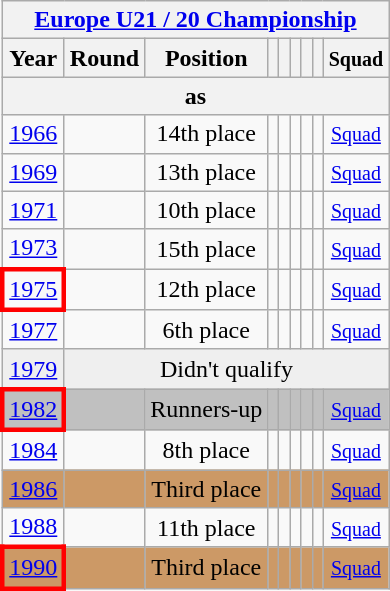<table class="wikitable" style="text-align: center;">
<tr>
<th colspan=9><a href='#'>Europe U21 / 20 Championship</a></th>
</tr>
<tr>
<th>Year</th>
<th>Round</th>
<th>Position</th>
<th></th>
<th></th>
<th></th>
<th></th>
<th></th>
<th><small>Squad</small></th>
</tr>
<tr>
<th colspan=9>as </th>
</tr>
<tr bgcolor=>
<td> <a href='#'>1966</a></td>
<td></td>
<td>14th place</td>
<td></td>
<td></td>
<td></td>
<td></td>
<td></td>
<td><small><a href='#'>Squad</a></small></td>
</tr>
<tr bgcolor=>
<td> <a href='#'>1969</a></td>
<td></td>
<td>13th place</td>
<td></td>
<td></td>
<td></td>
<td></td>
<td></td>
<td><small><a href='#'>Squad</a></small></td>
</tr>
<tr bgcolor=>
<td> <a href='#'>1971</a></td>
<td></td>
<td>10th place</td>
<td></td>
<td></td>
<td></td>
<td></td>
<td></td>
<td><small><a href='#'>Squad</a></small></td>
</tr>
<tr bgcolor=>
<td> <a href='#'>1973</a></td>
<td></td>
<td>15th place</td>
<td></td>
<td></td>
<td></td>
<td></td>
<td></td>
<td><small><a href='#'>Squad</a></small></td>
</tr>
<tr bgcolor=>
<td style="border:3px solid red"> <a href='#'>1975</a></td>
<td></td>
<td>12th place</td>
<td></td>
<td></td>
<td></td>
<td></td>
<td></td>
<td><small><a href='#'>Squad</a></small></td>
</tr>
<tr bgcolor=>
<td> <a href='#'>1977</a></td>
<td></td>
<td>6th place</td>
<td></td>
<td></td>
<td></td>
<td></td>
<td></td>
<td><small><a href='#'>Squad</a></small></td>
</tr>
<tr bgcolor=efefef>
<td> <a href='#'>1979</a></td>
<td colspan=9>Didn't qualify</td>
</tr>
<tr bgcolor=silver>
<td style="border:3px solid red"> <a href='#'>1982</a></td>
<td></td>
<td>Runners-up</td>
<td></td>
<td></td>
<td></td>
<td></td>
<td></td>
<td><small><a href='#'>Squad</a></small></td>
</tr>
<tr bgcolor=>
<td> <a href='#'>1984</a></td>
<td></td>
<td>8th place</td>
<td></td>
<td></td>
<td></td>
<td></td>
<td></td>
<td><small><a href='#'>Squad</a></small></td>
</tr>
<tr bgcolor=cc9966>
<td> <a href='#'>1986</a></td>
<td></td>
<td>Third place</td>
<td></td>
<td></td>
<td></td>
<td></td>
<td></td>
<td><small><a href='#'>Squad</a></small></td>
</tr>
<tr bgcolor=>
<td> <a href='#'>1988</a></td>
<td></td>
<td>11th place</td>
<td></td>
<td></td>
<td></td>
<td></td>
<td></td>
<td><small><a href='#'>Squad</a></small></td>
</tr>
<tr bgcolor=cc9966>
<td style="border:3px solid red"> <a href='#'>1990</a></td>
<td></td>
<td>Third place</td>
<td></td>
<td></td>
<td></td>
<td></td>
<td></td>
<td><small><a href='#'>Squad</a></small></td>
</tr>
</table>
